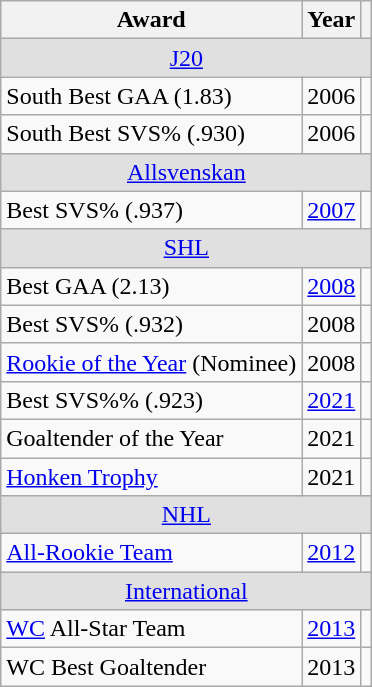<table class="wikitable">
<tr>
<th>Award</th>
<th>Year</th>
<th></th>
</tr>
<tr ALIGN="center" bgcolor="#e0e0e0">
<td colspan="3"><a href='#'>J20</a></td>
</tr>
<tr>
<td>South Best GAA (1.83)</td>
<td>2006</td>
<td></td>
</tr>
<tr>
<td>South Best SVS% (.930)</td>
<td>2006</td>
<td></td>
</tr>
<tr ALIGN="center" bgcolor="#e0e0e0">
<td colspan="3"><a href='#'>Allsvenskan</a></td>
</tr>
<tr>
<td>Best SVS% (.937)</td>
<td><a href='#'>2007</a></td>
<td></td>
</tr>
<tr ALIGN="center" bgcolor="#e0e0e0">
<td colspan="3"><a href='#'>SHL</a></td>
</tr>
<tr>
<td>Best GAA (2.13)</td>
<td><a href='#'>2008</a></td>
<td></td>
</tr>
<tr>
<td>Best SVS% (.932)</td>
<td>2008</td>
<td></td>
</tr>
<tr>
<td><a href='#'>Rookie of the Year</a> (Nominee)</td>
<td>2008</td>
<td></td>
</tr>
<tr>
<td>Best SVS%% (.923)</td>
<td><a href='#'>2021</a></td>
<td></td>
</tr>
<tr>
<td>Goaltender of the Year</td>
<td>2021</td>
<td></td>
</tr>
<tr>
<td><a href='#'>Honken Trophy</a></td>
<td>2021</td>
<td></td>
</tr>
<tr ALIGN="center" bgcolor="#e0e0e0">
<td colspan="3"><a href='#'>NHL</a></td>
</tr>
<tr>
<td><a href='#'>All-Rookie Team</a></td>
<td><a href='#'>2012</a></td>
<td></td>
</tr>
<tr ALIGN="center" bgcolor="#e0e0e0">
<td colspan="3"><a href='#'>International</a></td>
</tr>
<tr>
<td><a href='#'>WC</a> All-Star Team</td>
<td><a href='#'>2013</a></td>
<td></td>
</tr>
<tr>
<td>WC Best Goaltender</td>
<td>2013</td>
<td></td>
</tr>
</table>
